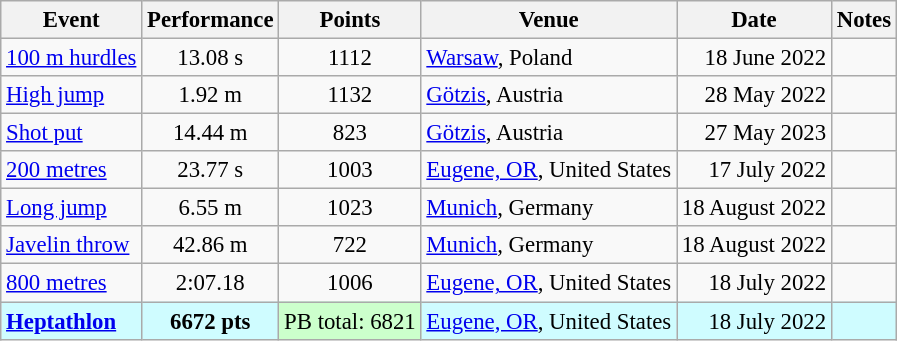<table class="wikitable" style="font-size: 95%;">
<tr>
<th scope=col>Event</th>
<th scope=col>Performance</th>
<th scope=col>Points</th>
<th scope=col>Venue</th>
<th scope=col>Date</th>
<th scope=col>Notes</th>
</tr>
<tr>
<td><a href='#'>100 m hurdles</a></td>
<td align=center>13.08 s</td>
<td align=center>1112</td>
<td><a href='#'>Warsaw</a>, Poland</td>
<td align=right>18 June 2022</td>
<td></td>
</tr>
<tr>
<td><a href='#'>High jump</a></td>
<td align=center>1.92 m</td>
<td align=center>1132</td>
<td><a href='#'>Götzis</a>, Austria</td>
<td align=right>28 May 2022</td>
<td></td>
</tr>
<tr>
<td><a href='#'>Shot put</a></td>
<td align=center>14.44 m</td>
<td align=center>823</td>
<td><a href='#'>Götzis</a>, Austria</td>
<td align=right>27 May 2023</td>
<td></td>
</tr>
<tr>
<td><a href='#'>200 metres</a></td>
<td align=center>23.77 s</td>
<td align=center>1003</td>
<td><a href='#'>Eugene, OR</a>, United States</td>
<td align=right>17 July 2022</td>
<td></td>
</tr>
<tr>
<td><a href='#'>Long jump</a></td>
<td align=center>6.55 m</td>
<td align=center>1023</td>
<td><a href='#'>Munich</a>, Germany</td>
<td align=right>18 August 2022</td>
<td></td>
</tr>
<tr>
<td><a href='#'>Javelin throw</a></td>
<td align=center>42.86 m</td>
<td align=center>722</td>
<td><a href='#'>Munich</a>, Germany</td>
<td align=right>18 August 2022</td>
<td></td>
</tr>
<tr>
<td><a href='#'>800 metres</a></td>
<td align=center>2:07.18</td>
<td align=center>1006</td>
<td><a href='#'>Eugene, OR</a>, United States</td>
<td align=right>18 July 2022</td>
<td></td>
</tr>
<tr bgcolor=#cffcff>
<td><strong><a href='#'>Heptathlon</a></strong></td>
<td align=center><strong>6672 pts</strong></td>
<td align=center bgcolor=#ccffcc>PB total: 6821</td>
<td><a href='#'>Eugene, OR</a>, United States</td>
<td align=right>18 July 2022</td>
<td><strong></strong></td>
</tr>
</table>
